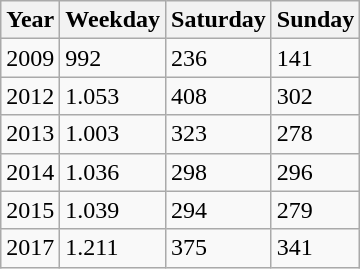<table class="wikitable">
<tr>
<th>Year</th>
<th>Weekday</th>
<th>Saturday</th>
<th>Sunday</th>
</tr>
<tr>
<td>2009</td>
<td>992</td>
<td>236</td>
<td>141</td>
</tr>
<tr>
<td>2012</td>
<td>1.053</td>
<td>408</td>
<td>302</td>
</tr>
<tr>
<td>2013</td>
<td>1.003</td>
<td>323</td>
<td>278</td>
</tr>
<tr>
<td>2014</td>
<td>1.036</td>
<td>298</td>
<td>296</td>
</tr>
<tr>
<td>2015</td>
<td>1.039</td>
<td>294</td>
<td>279</td>
</tr>
<tr>
<td>2017</td>
<td>1.211</td>
<td>375</td>
<td>341</td>
</tr>
</table>
